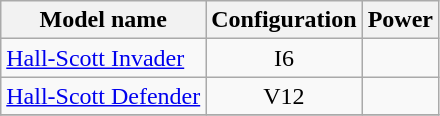<table class="wikitable sortable">
<tr>
<th>Model name</th>
<th>Configuration</th>
<th>Power</th>
</tr>
<tr>
<td align=left><a href='#'>Hall-Scott Invader</a></td>
<td align=center>I6</td>
<td align=center></td>
</tr>
<tr>
<td align=left><a href='#'>Hall-Scott Defender</a></td>
<td align=center>V12</td>
<td align=center></td>
</tr>
<tr>
</tr>
</table>
